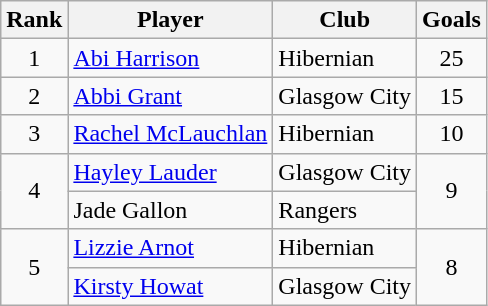<table class="wikitable" style="text-align:center">
<tr>
<th>Rank</th>
<th>Player</th>
<th>Club</th>
<th>Goals</th>
</tr>
<tr>
<td>1</td>
<td align="left"> <a href='#'>Abi Harrison</a></td>
<td align="left">Hibernian</td>
<td>25</td>
</tr>
<tr>
<td>2</td>
<td align="left"> <a href='#'>Abbi Grant</a></td>
<td align="left">Glasgow City</td>
<td>15</td>
</tr>
<tr>
<td>3</td>
<td align="left"> <a href='#'>Rachel McLauchlan</a></td>
<td align="left">Hibernian</td>
<td>10</td>
</tr>
<tr>
<td rowspan="2">4</td>
<td align="left"> <a href='#'>Hayley Lauder</a></td>
<td align="left">Glasgow City</td>
<td rowspan="2">9</td>
</tr>
<tr>
<td align="left"> Jade Gallon</td>
<td align="left">Rangers</td>
</tr>
<tr>
<td rowspan="2">5</td>
<td align="left"> <a href='#'>Lizzie Arnot</a></td>
<td align="left">Hibernian</td>
<td rowspan="2">8</td>
</tr>
<tr>
<td align="left"> <a href='#'>Kirsty Howat</a></td>
<td align="left">Glasgow City</td>
</tr>
</table>
